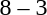<table style="text-align:center">
<tr>
<th width=200></th>
<th width=100></th>
<th width=200></th>
</tr>
<tr>
<td align=right><strong></strong></td>
<td>8 – 3</td>
<td align=left></td>
</tr>
</table>
